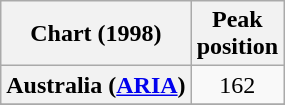<table class="wikitable sortable plainrowheaders" style="text-align:center;">
<tr>
<th scope="col">Chart (1998)</th>
<th scope="col">Peak<br>position</th>
</tr>
<tr>
<th scope="row">Australia (<a href='#'>ARIA</a>)</th>
<td>162</td>
</tr>
<tr>
</tr>
<tr>
</tr>
<tr>
</tr>
<tr>
</tr>
</table>
